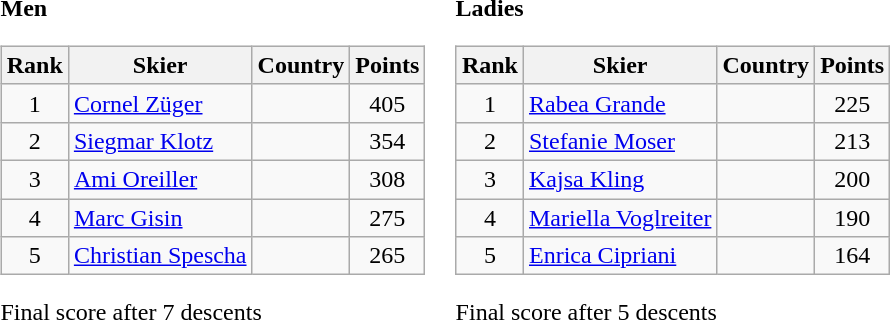<table>
<tr>
<td><br><strong>Men</strong><table class="wikitable">
<tr class="backgroundcolor5">
<th>Rank</th>
<th>Skier</th>
<th>Country</th>
<th>Points</th>
</tr>
<tr>
<td align="center">1</td>
<td><a href='#'>Cornel Züger</a></td>
<td></td>
<td align="center">405</td>
</tr>
<tr>
<td align="center">2</td>
<td><a href='#'>Siegmar Klotz</a></td>
<td></td>
<td align="center">354</td>
</tr>
<tr>
<td align="center">3</td>
<td><a href='#'>Ami Oreiller</a></td>
<td></td>
<td align="center">308</td>
</tr>
<tr>
<td align="center">4</td>
<td><a href='#'>Marc Gisin</a></td>
<td></td>
<td align="center">275</td>
</tr>
<tr>
<td align="center">5</td>
<td><a href='#'>Christian Spescha</a></td>
<td></td>
<td align="center">265</td>
</tr>
</table>
Final score after 7 descents</td>
<td valign="top"><br><strong>Ladies</strong><table class="wikitable">
<tr class="backgroundcolor5">
<th>Rank</th>
<th>Skier</th>
<th>Country</th>
<th>Points</th>
</tr>
<tr>
<td align="center">1</td>
<td><a href='#'>Rabea Grande</a></td>
<td></td>
<td align="center">225</td>
</tr>
<tr>
<td align="center">2</td>
<td><a href='#'>Stefanie Moser</a></td>
<td></td>
<td align="center">213</td>
</tr>
<tr>
<td align="center">3</td>
<td><a href='#'>Kajsa Kling</a></td>
<td></td>
<td align="center">200</td>
</tr>
<tr>
<td align="center">4</td>
<td><a href='#'>Mariella Voglreiter</a></td>
<td></td>
<td align="center">190</td>
</tr>
<tr>
<td align="center">5</td>
<td><a href='#'>Enrica Cipriani</a></td>
<td></td>
<td align="center">164</td>
</tr>
</table>
Final score after 5 descents</td>
</tr>
</table>
